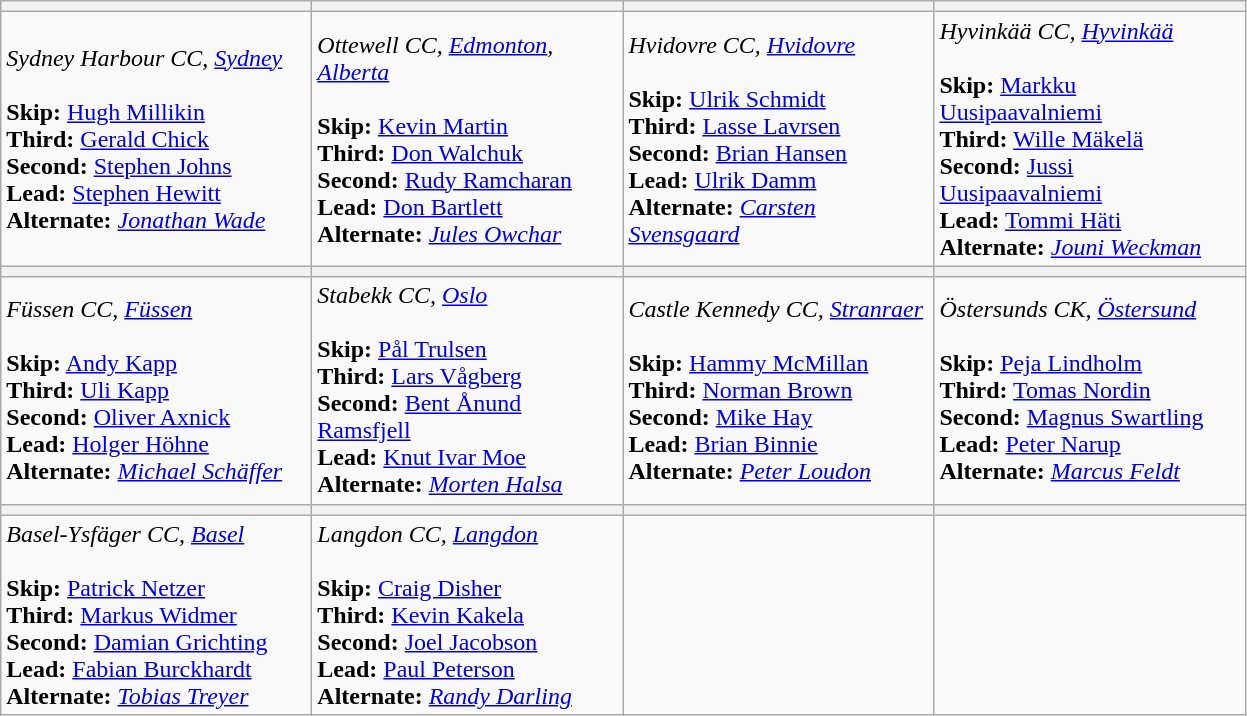<table class="wikitable">
<tr>
<th bgcolor="#efefef" width="200"></th>
<th bgcolor="#efefef" width="200"></th>
<th bgcolor="#efefef" width="200"></th>
<th bgcolor="#efefef" width="200"></th>
</tr>
<tr>
<td><em>Sydney Harbour CC, <a href='#'>Sydney</a></em> <br><br><strong>Skip:</strong> <a href='#'>Hugh Millikin</a> <br>
<strong>Third:</strong> <a href='#'>Gerald Chick</a> <br>
<strong>Second:</strong> <a href='#'>Stephen Johns</a> <br>
<strong>Lead:</strong> <a href='#'>Stephen Hewitt</a> <br>
<strong>Alternate:</strong> <em><a href='#'>Jonathan Wade</a></em></td>
<td><em>Ottewell CC, <a href='#'>Edmonton</a>, <a href='#'>Alberta</a></em><br><br><strong>Skip:</strong> <a href='#'>Kevin Martin</a> <br>
<strong>Third:</strong> <a href='#'>Don Walchuk</a> <br>
<strong>Second:</strong> <a href='#'>Rudy Ramcharan</a> <br>
<strong>Lead:</strong> <a href='#'>Don Bartlett</a> <br>
<strong>Alternate:</strong> <em><a href='#'>Jules Owchar</a></em></td>
<td><em>Hvidovre CC, <a href='#'>Hvidovre</a></em> <br><br><strong>Skip:</strong> <a href='#'>Ulrik Schmidt</a> <br>
<strong>Third:</strong> <a href='#'>Lasse Lavrsen</a> <br>
<strong>Second:</strong> <a href='#'>Brian Hansen</a> <br>
<strong>Lead:</strong> <a href='#'>Ulrik Damm</a> <br>
<strong>Alternate:</strong> <em><a href='#'>Carsten Svensgaard</a></em></td>
<td><em>Hyvinkää CC, <a href='#'>Hyvinkää</a></em> <br><br><strong>Skip:</strong> <a href='#'>Markku Uusipaavalniemi</a> <br>
<strong>Third:</strong> <a href='#'>Wille Mäkelä</a> <br>
<strong>Second:</strong> <a href='#'>Jussi Uusipaavalniemi</a> <br>
<strong>Lead:</strong> <a href='#'>Tommi Häti</a> <br>
<strong>Alternate:</strong> <em><a href='#'>Jouni Weckman</a></em></td>
</tr>
<tr>
<th bgcolor="#efefef" width="200"></th>
<th bgcolor="#efefef" width="200"></th>
<th bgcolor="#efefef" width="200"></th>
<th bgcolor="#efefef" width="200"></th>
</tr>
<tr>
<td><em>Füssen CC, <a href='#'>Füssen</a></em> <br><br><strong>Skip:</strong> <a href='#'>Andy Kapp</a> <br>
<strong>Third:</strong> <a href='#'>Uli Kapp</a> <br>
<strong>Second:</strong> <a href='#'>Oliver Axnick</a> <br>
<strong>Lead:</strong> <a href='#'>Holger Höhne</a> <br>
<strong>Alternate:</strong> <em><a href='#'>Michael Schäffer</a></em></td>
<td><em>Stabekk CC, <a href='#'>Oslo</a></em> <br><br><strong>Skip:</strong> <a href='#'>Pål Trulsen</a> <br>
<strong>Third:</strong> <a href='#'>Lars Vågberg</a> <br>
<strong>Second:</strong> <a href='#'>Bent Ånund Ramsfjell</a> <br>
<strong>Lead:</strong> <a href='#'>Knut Ivar Moe</a> <br>
<strong>Alternate:</strong> <em><a href='#'>Morten Halsa</a></em></td>
<td><em>Castle Kennedy CC, <a href='#'>Stranraer</a></em> <br><br><strong>Skip:</strong> <a href='#'>Hammy McMillan</a> <br>
<strong>Third:</strong> <a href='#'>Norman Brown</a> <br>
<strong>Second:</strong> <a href='#'>Mike Hay</a> <br>
<strong>Lead:</strong> <a href='#'>Brian Binnie</a> <br>
<strong>Alternate:</strong> <em><a href='#'>Peter Loudon</a></em></td>
<td><em>Östersunds CK, <a href='#'>Östersund</a></em> <br><br><strong>Skip:</strong> <a href='#'>Peja Lindholm</a> <br>
<strong>Third:</strong> <a href='#'>Tomas Nordin</a> <br>
<strong>Second:</strong> <a href='#'>Magnus Swartling</a> <br>
<strong>Lead:</strong> <a href='#'>Peter Narup</a> <br>
<strong>Alternate:</strong> <em><a href='#'>Marcus Feldt</a></em></td>
</tr>
<tr>
<th bgcolor="#efefef" width="200"></th>
<th bgcolor="#efefef" width="200"></th>
<th bgcolor="#efefef" width="200"></th>
<th bgcolor="#efefef" width="200"></th>
</tr>
<tr>
<td><em>Basel-Ysfäger CC, <a href='#'>Basel</a></em> <br><br><strong>Skip:</strong> <a href='#'>Patrick Netzer</a> <br>
<strong>Third:</strong> <a href='#'>Markus Widmer</a> <br>
<strong>Second:</strong> <a href='#'>Damian Grichting</a> <br>
<strong>Lead:</strong> <a href='#'>Fabian Burckhardt</a> <br>
<strong>Alternate:</strong> <em><a href='#'>Tobias Treyer</a></em></td>
<td><em>Langdon CC, <a href='#'>Langdon</a></em> <br><br><strong>Skip:</strong> <a href='#'>Craig Disher</a> <br>
<strong>Third:</strong> <a href='#'>Kevin Kakela</a> <br>
<strong>Second:</strong> <a href='#'>Joel Jacobson</a> <br>
<strong>Lead:</strong> <a href='#'>Paul Peterson</a> <br>
<strong>Alternate:</strong> <em><a href='#'>Randy Darling</a></em></td>
<td></td>
<td></td>
</tr>
</table>
